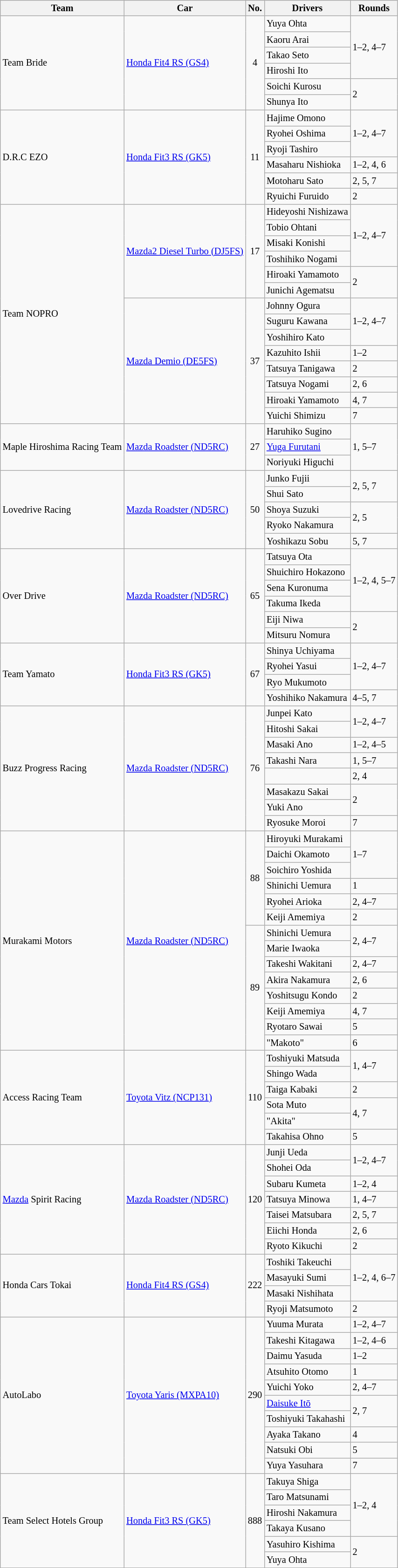<table class="wikitable" style="font-size: 85%">
<tr>
<th>Team</th>
<th>Car</th>
<th>No.</th>
<th>Drivers</th>
<th>Rounds</th>
</tr>
<tr>
<td rowspan="6"> Team Bride</td>
<td rowspan="6"><a href='#'>Honda Fit4 RS (GS4)</a></td>
<td align="center" rowspan="6">4</td>
<td> Yuya Ohta</td>
<td rowspan="4">1–2, 4–7</td>
</tr>
<tr>
<td> Kaoru Arai</td>
</tr>
<tr>
<td> Takao Seto</td>
</tr>
<tr>
<td> Hiroshi Ito</td>
</tr>
<tr>
<td> Soichi Kurosu</td>
<td rowspan="2">2</td>
</tr>
<tr>
<td> Shunya Ito</td>
</tr>
<tr>
<td rowspan="6"> D.R.C EZO</td>
<td rowspan="6"><a href='#'>Honda Fit3 RS (GK5)</a></td>
<td align="center" rowspan="6">11</td>
<td> Hajime Omono</td>
<td rowspan="3">1–2, 4–7</td>
</tr>
<tr>
<td> Ryohei Oshima</td>
</tr>
<tr>
<td> Ryoji Tashiro</td>
</tr>
<tr>
<td> Masaharu Nishioka</td>
<td>1–2, 4, 6</td>
</tr>
<tr>
<td> Motoharu Sato</td>
<td>2, 5, 7</td>
</tr>
<tr>
<td> Ryuichi Furuido</td>
<td>2</td>
</tr>
<tr>
<td rowspan="14"> Team NOPRO</td>
<td rowspan="6"><a href='#'>Mazda2 Diesel Turbo (DJ5FS)</a></td>
<td align="center" rowspan="6">17</td>
<td> Hideyoshi Nishizawa</td>
<td rowspan="4">1–2, 4–7</td>
</tr>
<tr>
<td> Tobio Ohtani</td>
</tr>
<tr>
<td> Misaki Konishi</td>
</tr>
<tr>
<td> Toshihiko Nogami</td>
</tr>
<tr>
<td> Hiroaki Yamamoto</td>
<td rowspan="2">2</td>
</tr>
<tr>
<td> Junichi Agematsu</td>
</tr>
<tr>
<td rowspan="8"><a href='#'>Mazda Demio (DE5FS)</a></td>
<td align="center" rowspan="8">37</td>
<td> Johnny Ogura</td>
<td rowspan="3">1–2, 4–7</td>
</tr>
<tr>
<td> Suguru Kawana</td>
</tr>
<tr>
<td> Yoshihiro Kato</td>
</tr>
<tr>
<td> Kazuhito Ishii</td>
<td>1–2</td>
</tr>
<tr>
<td> Tatsuya Tanigawa</td>
<td>2</td>
</tr>
<tr>
<td> Tatsuya Nogami</td>
<td>2, 6</td>
</tr>
<tr>
<td> Hiroaki Yamamoto</td>
<td>4, 7</td>
</tr>
<tr>
<td> Yuichi Shimizu</td>
<td>7</td>
</tr>
<tr>
<td rowspan="3"> Maple Hiroshima Racing Team</td>
<td rowspan="3"><a href='#'>Mazda Roadster (ND5RC)</a></td>
<td align="center" rowspan="3">27</td>
<td> Haruhiko Sugino</td>
<td rowspan="3">1, 5–7</td>
</tr>
<tr>
<td> <a href='#'>Yuga Furutani</a></td>
</tr>
<tr>
<td> Noriyuki Higuchi</td>
</tr>
<tr>
<td rowspan="5"> Lovedrive Racing</td>
<td rowspan="5"><a href='#'>Mazda Roadster (ND5RC)</a></td>
<td align="center" rowspan="5">50</td>
<td> Junko Fujii</td>
<td rowspan="2">2, 5, 7</td>
</tr>
<tr>
<td> Shui Sato</td>
</tr>
<tr>
<td> Shoya Suzuki</td>
<td rowspan="2">2, 5</td>
</tr>
<tr>
<td> Ryoko Nakamura</td>
</tr>
<tr>
<td> Yoshikazu Sobu</td>
<td>5, 7</td>
</tr>
<tr>
<td rowspan="6"> Over Drive</td>
<td rowspan="6"><a href='#'>Mazda Roadster (ND5RC)</a></td>
<td align="center" rowspan="6">65</td>
<td> Tatsuya Ota</td>
<td rowspan="4">1–2, 4, 5–7</td>
</tr>
<tr>
<td> Shuichiro Hokazono</td>
</tr>
<tr>
<td> Sena Kuronuma</td>
</tr>
<tr>
<td> Takuma Ikeda</td>
</tr>
<tr>
<td> Eiji Niwa</td>
<td rowspan="2">2</td>
</tr>
<tr>
<td> Mitsuru Nomura</td>
</tr>
<tr>
<td rowspan="4"> Team Yamato</td>
<td rowspan="4"><a href='#'>Honda Fit3 RS (GK5)</a></td>
<td align="center" rowspan="4">67</td>
<td> Shinya Uchiyama</td>
<td rowspan="3">1–2, 4–7</td>
</tr>
<tr>
<td> Ryohei Yasui</td>
</tr>
<tr>
<td> Ryo Mukumoto</td>
</tr>
<tr>
<td> Yoshihiko Nakamura</td>
<td>4–5, 7</td>
</tr>
<tr>
<td rowspan="8"> Buzz Progress Racing</td>
<td rowspan="8"><a href='#'>Mazda Roadster (ND5RC)</a></td>
<td align="center" rowspan="8">76</td>
<td> Junpei Kato</td>
<td rowspan="2">1–2, 4–7</td>
</tr>
<tr>
<td> Hitoshi Sakai</td>
</tr>
<tr>
<td> Masaki Ano</td>
<td>1–2, 4–5</td>
</tr>
<tr>
<td> Takashi Nara</td>
<td>1, 5–7</td>
</tr>
<tr>
<td> </td>
<td>2, 4</td>
</tr>
<tr>
<td> Masakazu Sakai</td>
<td rowspan="2">2</td>
</tr>
<tr>
<td> Yuki Ano</td>
</tr>
<tr>
<td> Ryosuke Moroi</td>
<td>7</td>
</tr>
<tr>
<td rowspan="14"> Murakami Motors</td>
<td rowspan="14"><a href='#'>Mazda Roadster (ND5RC)</a></td>
<td align="center" rowspan="6">88</td>
<td> Hiroyuki Murakami </td>
<td rowspan="3">1–7</td>
</tr>
<tr>
<td> Daichi Okamoto</td>
</tr>
<tr>
<td> Soichiro Yoshida</td>
</tr>
<tr>
<td> Shinichi Uemura</td>
<td>1</td>
</tr>
<tr>
<td> Ryohei Arioka</td>
<td>2, 4–7</td>
</tr>
<tr>
<td> Keiji Amemiya</td>
<td>2</td>
</tr>
<tr>
<td align="center" rowspan="8">89</td>
<td> Shinichi Uemura</td>
<td rowspan="2">2, 4–7</td>
</tr>
<tr>
<td> Marie Iwaoka</td>
</tr>
<tr>
<td> Takeshi Wakitani</td>
<td>2, 4–7</td>
</tr>
<tr>
<td> Akira Nakamura</td>
<td>2, 6</td>
</tr>
<tr>
<td> Yoshitsugu Kondo</td>
<td>2</td>
</tr>
<tr>
<td> Keiji Amemiya</td>
<td>4, 7</td>
</tr>
<tr>
<td> Ryotaro Sawai</td>
<td>5</td>
</tr>
<tr>
<td> "Makoto"</td>
<td>6</td>
</tr>
<tr>
<td rowspan="6"> Access Racing Team</td>
<td rowspan="6"><a href='#'>Toyota Vitz (NCP131)</a></td>
<td align="center" rowspan="6">110</td>
<td> Toshiyuki Matsuda</td>
<td rowspan="2">1, 4–7</td>
</tr>
<tr>
<td> Shingo Wada</td>
</tr>
<tr>
<td> Taiga Kabaki</td>
<td>2</td>
</tr>
<tr>
<td> Sota Muto</td>
<td rowspan="2">4, 7</td>
</tr>
<tr>
<td> "Akita"</td>
</tr>
<tr>
<td> Takahisa Ohno</td>
<td>5</td>
</tr>
<tr>
<td rowspan="7"> <a href='#'>Mazda</a> Spirit Racing</td>
<td rowspan="7"><a href='#'>Mazda Roadster (ND5RC)</a></td>
<td align="center" rowspan="7">120</td>
<td> Junji Ueda</td>
<td rowspan="2">1–2, 4–7</td>
</tr>
<tr>
<td> Shohei Oda</td>
</tr>
<tr>
<td> Subaru Kumeta</td>
<td>1–2, 4</td>
</tr>
<tr>
<td> Tatsuya Minowa</td>
<td>1, 4–7</td>
</tr>
<tr>
<td> Taisei Matsubara</td>
<td>2, 5, 7</td>
</tr>
<tr>
<td> Eiichi Honda</td>
<td>2, 6</td>
</tr>
<tr>
<td> Ryoto Kikuchi</td>
<td>2</td>
</tr>
<tr>
<td rowspan="4"> Honda Cars Tokai</td>
<td rowspan="4"><a href='#'>Honda Fit4 RS (GS4)</a></td>
<td align="center" rowspan="4">222</td>
<td> Toshiki Takeuchi</td>
<td rowspan="3">1–2, 4, 6–7</td>
</tr>
<tr>
<td> Masayuki Sumi</td>
</tr>
<tr>
<td> Masaki Nishihata</td>
</tr>
<tr>
<td> Ryoji Matsumoto</td>
<td>2</td>
</tr>
<tr>
<td rowspan="10"> AutoLabo</td>
<td rowspan="10"><a href='#'>Toyota Yaris (MXPA10)</a></td>
<td align="center" rowspan="10">290</td>
<td> Yuuma Murata</td>
<td>1–2, 4–7</td>
</tr>
<tr>
<td> Takeshi Kitagawa</td>
<td>1–2, 4–6</td>
</tr>
<tr>
<td> Daimu Yasuda</td>
<td>1–2</td>
</tr>
<tr>
<td> Atsuhito Otomo</td>
<td>1</td>
</tr>
<tr>
<td> Yuichi Yoko</td>
<td>2, 4–7</td>
</tr>
<tr>
<td> <a href='#'>Daisuke Itō</a></td>
<td rowspan="2">2, 7</td>
</tr>
<tr>
<td> Toshiyuki Takahashi</td>
</tr>
<tr>
<td> Ayaka Takano</td>
<td>4</td>
</tr>
<tr>
<td> Natsuki Obi</td>
<td>5</td>
</tr>
<tr>
<td> Yuya Yasuhara</td>
<td>7</td>
</tr>
<tr>
<td rowspan="6"> Team Select Hotels Group</td>
<td rowspan="6"><a href='#'>Honda Fit3 RS (GK5)</a></td>
<td align="center" rowspan="6">888</td>
<td> Takuya Shiga</td>
<td rowspan="4">1–2, 4</td>
</tr>
<tr>
<td> Taro Matsunami</td>
</tr>
<tr>
<td> Hiroshi Nakamura</td>
</tr>
<tr>
<td> Takaya Kusano</td>
</tr>
<tr>
<td> Yasuhiro Kishima</td>
<td rowspan="2">2</td>
</tr>
<tr>
<td> Yuya Ohta</td>
</tr>
<tr>
</tr>
</table>
